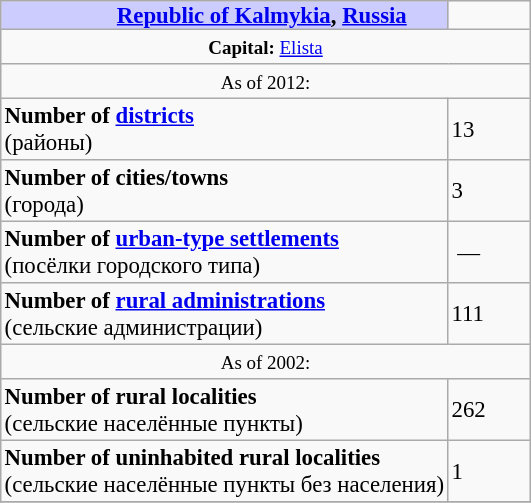<table border=1 align="right" cellpadding=2 cellspacing=0 style="margin: 0 0 1em 1em; background: #f9f9f9; border: 1px #aaa solid; border-collapse: collapse; font-size: 95%;">
<tr>
<th bgcolor="#ccccff" style="padding:0 0 0 50px;"><a href='#'>Republic of Kalmykia</a>, <a href='#'>Russia</a></th>
<td width="50px"></td>
</tr>
<tr>
<td colspan=2 align="center"><small><strong>Capital:</strong> <a href='#'>Elista</a></small></td>
</tr>
<tr>
<td colspan=2 align="center"><small>As of 2012:</small></td>
</tr>
<tr>
<td><strong>Number of <a href='#'>districts</a></strong><br>(районы)</td>
<td>13</td>
</tr>
<tr>
<td><strong>Number of cities/towns</strong><br>(города)</td>
<td>3</td>
</tr>
<tr>
<td><strong>Number of <a href='#'>urban-type settlements</a></strong><br>(посёлки городского типа)</td>
<td> —</td>
</tr>
<tr>
<td><strong>Number of <a href='#'>rural administrations</a></strong><br>(сельские администрации)</td>
<td>111</td>
</tr>
<tr>
<td colspan=2 align="center"><small>As of 2002:</small></td>
</tr>
<tr>
<td><strong>Number of rural localities</strong><br>(сельские населённые пункты)</td>
<td>262</td>
</tr>
<tr>
<td><strong>Number of uninhabited rural localities</strong><br>(сельские населённые пункты без населения)</td>
<td>1</td>
</tr>
<tr>
</tr>
</table>
